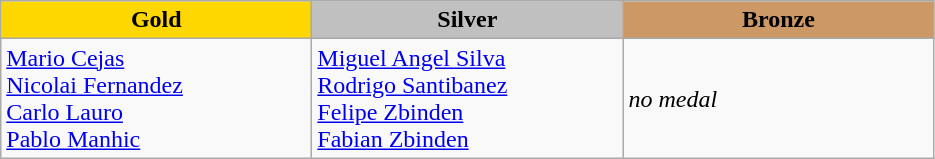<table class="wikitable" style="text-align:left">
<tr align="center">
<td width=200 bgcolor=gold><strong>Gold</strong></td>
<td width=200 bgcolor=silver><strong>Silver</strong></td>
<td width=200 bgcolor=CC9966><strong>Bronze</strong></td>
</tr>
<tr>
<td><a href='#'>Mario Cejas</a><br><a href='#'>Nicolai Fernandez</a><br><a href='#'>Carlo Lauro</a><br><a href='#'>Pablo Manhic</a><br><em></em></td>
<td><a href='#'>Miguel Angel Silva</a><br><a href='#'>Rodrigo Santibanez</a><br><a href='#'>Felipe Zbinden</a><br><a href='#'>Fabian Zbinden</a><br><em></em></td>
<td><em>no medal</em></td>
</tr>
</table>
